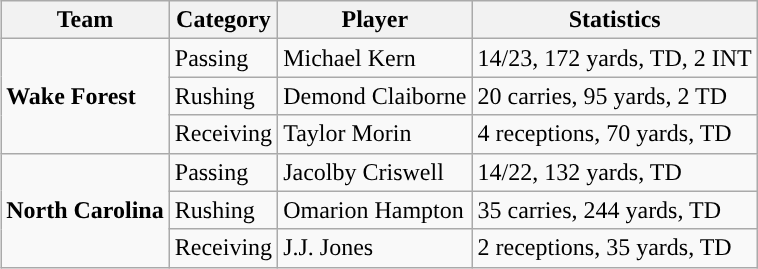<table class="wikitable" style="float: right;">
<tr>
<th>Team</th>
<th>Category</th>
<th>Player</th>
<th>Statistics</th>
</tr>
<tr>
<td rowspan=3><strong>Wake Forest</strong></td>
<td>Passing</td>
<td>Michael Kern</td>
<td>14/23, 172 yards, TD, 2 INT</td>
</tr>
<tr>
<td>Rushing</td>
<td>Demond Claiborne</td>
<td>20 carries, 95 yards, 2 TD</td>
</tr>
<tr>
<td>Receiving</td>
<td>Taylor Morin</td>
<td>4 receptions, 70 yards, TD</td>
</tr>
<tr>
<td rowspan=3><strong>North Carolina</strong></td>
<td>Passing</td>
<td>Jacolby Criswell</td>
<td>14/22, 132 yards, TD</td>
</tr>
<tr>
<td>Rushing</td>
<td>Omarion Hampton</td>
<td>35 carries, 244 yards, TD</td>
</tr>
<tr>
<td>Receiving</td>
<td>J.J. Jones</td>
<td>2 receptions, 35 yards, TD</td>
</tr>
</table>
